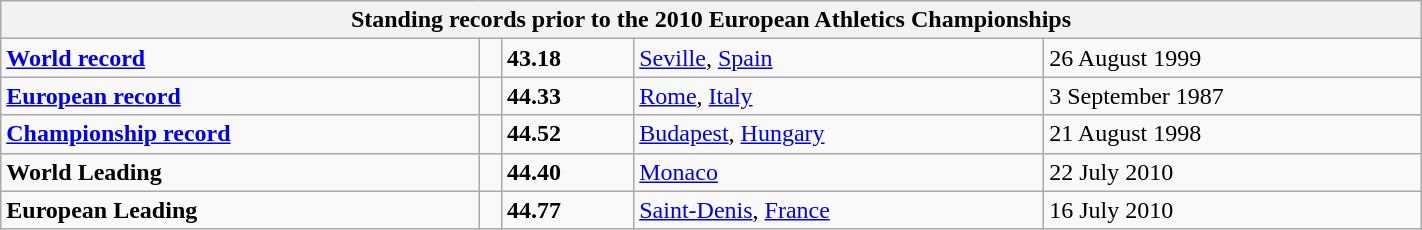<table class="wikitable" width=75%>
<tr>
<th colspan="5">Standing records prior to the 2010 European Athletics Championships</th>
</tr>
<tr>
<td><strong><a href='#'>World record</a></strong></td>
<td></td>
<td><strong>43.18</strong></td>
<td><a href='#'>Seville</a>, <a href='#'>Spain</a></td>
<td>26 August 1999</td>
</tr>
<tr>
<td><strong><a href='#'>European record</a></strong></td>
<td></td>
<td><strong>44.33</strong></td>
<td><a href='#'>Rome</a>, <a href='#'>Italy</a></td>
<td>3 September 1987</td>
</tr>
<tr>
<td><strong><a href='#'>Championship record</a></strong></td>
<td></td>
<td><strong>44.52</strong></td>
<td><a href='#'>Budapest</a>, <a href='#'>Hungary</a></td>
<td>21 August 1998</td>
</tr>
<tr>
<td><strong>World Leading</strong></td>
<td></td>
<td><strong>44.40</strong></td>
<td><a href='#'>Monaco</a></td>
<td>22 July 2010</td>
</tr>
<tr>
<td><strong>European Leading</strong></td>
<td></td>
<td><strong>44.77</strong></td>
<td><a href='#'>Saint-Denis</a>, <a href='#'>France</a></td>
<td>16 July 2010</td>
</tr>
</table>
